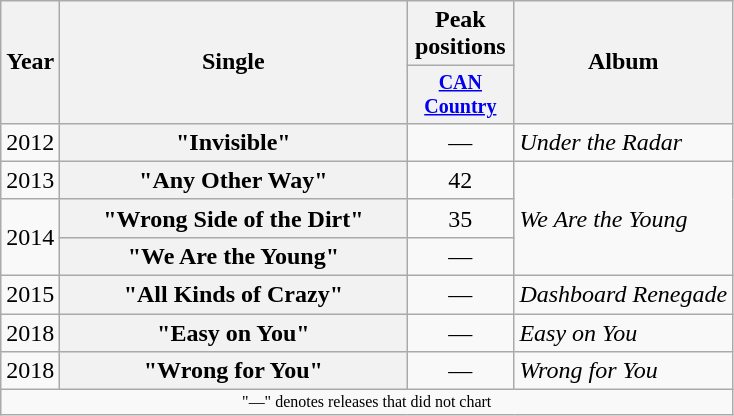<table class="wikitable plainrowheaders" style="text-align:center;">
<tr>
<th rowspan="2">Year</th>
<th rowspan="2" style="width:14em;">Single</th>
<th>Peak positions</th>
<th rowspan="2">Album</th>
</tr>
<tr style="font-size:smaller;">
<th width="65"><a href='#'>CAN Country</a><br></th>
</tr>
<tr>
<td>2012</td>
<th scope="row">"Invisible"</th>
<td>—</td>
<td align="left"><em>Under the Radar</em></td>
</tr>
<tr>
<td>2013</td>
<th scope="row">"Any Other Way"</th>
<td>42</td>
<td align="left" rowspan="3"><em>We Are the Young</em></td>
</tr>
<tr>
<td rowspan="2">2014</td>
<th scope="row">"Wrong Side of the Dirt"</th>
<td>35</td>
</tr>
<tr>
<th scope="row">"We Are the Young"</th>
<td>—</td>
</tr>
<tr>
<td>2015</td>
<th scope="row">"All Kinds of Crazy"</th>
<td>—</td>
<td align="left"><em>Dashboard Renegade</em></td>
</tr>
<tr>
<td>2018</td>
<th scope="row">"Easy on You"</th>
<td>—</td>
<td align="left"><em>Easy on You</em></td>
</tr>
<tr>
<td>2018</td>
<th scope="row">"Wrong for You"</th>
<td>—</td>
<td align="left"><em>Wrong for You</em></td>
</tr>
<tr>
<td colspan="4" style="font-size:8pt">"—" denotes releases that did not chart</td>
</tr>
</table>
